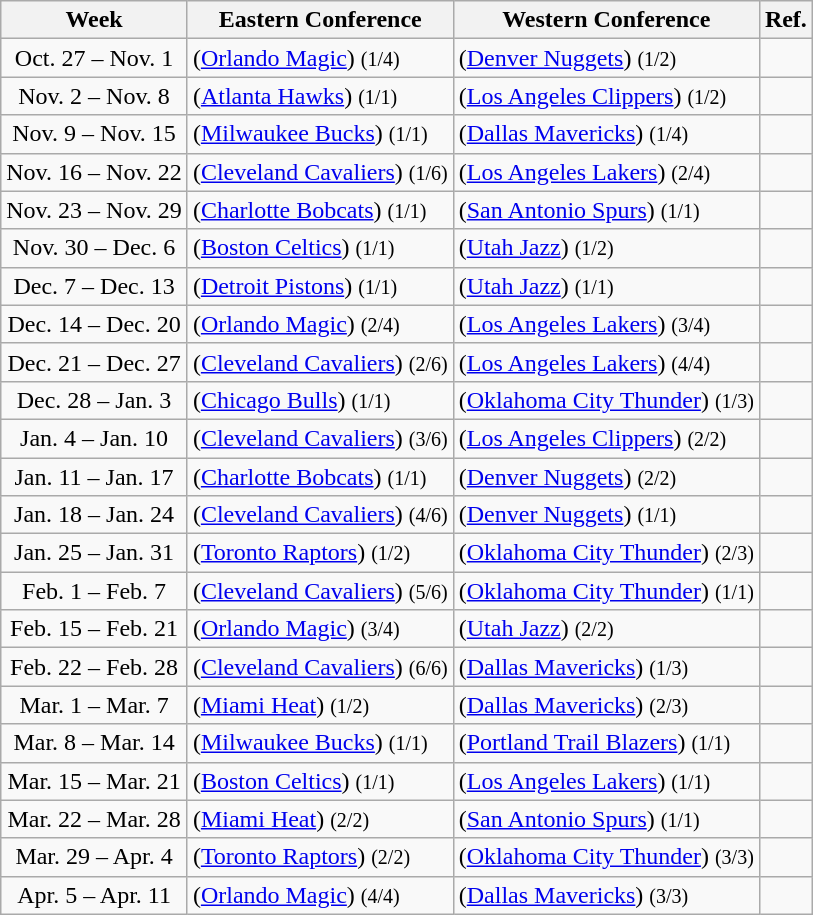<table class="wikitable sortable" border="1">
<tr>
<th>Week</th>
<th>Eastern Conference</th>
<th>Western Conference</th>
<th class=unsortable>Ref.</th>
</tr>
<tr>
<td align=center>Oct. 27 – Nov. 1</td>
<td> (<a href='#'>Orlando Magic</a>) <small>(1/4)</small></td>
<td> (<a href='#'>Denver Nuggets</a>) <small>(1/2)</small></td>
<td align=center></td>
</tr>
<tr>
<td align=center>Nov. 2 – Nov. 8</td>
<td> (<a href='#'>Atlanta Hawks</a>) <small>(1/1)</small></td>
<td> (<a href='#'>Los Angeles Clippers</a>) <small>(1/2)</small></td>
<td align=center></td>
</tr>
<tr>
<td align=center>Nov. 9 – Nov. 15</td>
<td> (<a href='#'>Milwaukee Bucks</a>) <small>(1/1)</small></td>
<td> (<a href='#'>Dallas Mavericks</a>) <small>(1/4)</small></td>
<td align=center></td>
</tr>
<tr>
<td align=center>Nov. 16 – Nov. 22</td>
<td> (<a href='#'>Cleveland Cavaliers</a>) <small>(1/6)</small></td>
<td> (<a href='#'>Los Angeles Lakers</a>) <small>(2/4)</small></td>
<td align=center></td>
</tr>
<tr>
<td align=center>Nov. 23 – Nov. 29</td>
<td> (<a href='#'>Charlotte Bobcats</a>) <small>(1/1)</small></td>
<td> (<a href='#'>San Antonio Spurs</a>) <small>(1/1)</small></td>
<td align=center></td>
</tr>
<tr>
<td align=center>Nov. 30 – Dec. 6</td>
<td> (<a href='#'>Boston Celtics</a>) <small>(1/1)</small></td>
<td> (<a href='#'>Utah Jazz</a>) <small>(1/2)</small></td>
<td align=center></td>
</tr>
<tr>
<td align=center>Dec. 7 – Dec. 13</td>
<td> (<a href='#'>Detroit Pistons</a>) <small>(1/1)</small></td>
<td> (<a href='#'>Utah Jazz</a>) <small>(1/1)</small></td>
<td align=center></td>
</tr>
<tr>
<td align=center>Dec. 14 – Dec. 20</td>
<td> (<a href='#'>Orlando Magic</a>) <small>(2/4)</small></td>
<td> (<a href='#'>Los Angeles Lakers</a>) <small>(3/4)</small></td>
<td align=center></td>
</tr>
<tr>
<td align=center>Dec. 21 – Dec. 27</td>
<td> (<a href='#'>Cleveland Cavaliers</a>) <small>(2/6)</small></td>
<td> (<a href='#'>Los Angeles Lakers</a>) <small>(4/4)</small></td>
<td align=center></td>
</tr>
<tr>
<td align=center>Dec. 28 – Jan. 3</td>
<td> (<a href='#'>Chicago Bulls</a>) <small>(1/1)</small></td>
<td> (<a href='#'>Oklahoma City Thunder</a>) <small>(1/3)</small></td>
<td align=center></td>
</tr>
<tr>
<td align=center>Jan. 4 – Jan. 10</td>
<td> (<a href='#'>Cleveland Cavaliers</a>) <small>(3/6)</small></td>
<td> (<a href='#'>Los Angeles Clippers</a>) <small>(2/2)</small></td>
<td align=center></td>
</tr>
<tr>
<td align=center>Jan. 11 – Jan. 17</td>
<td> (<a href='#'>Charlotte Bobcats</a>) <small>(1/1)</small></td>
<td> (<a href='#'>Denver Nuggets</a>) <small>(2/2)</small></td>
<td align=center></td>
</tr>
<tr>
<td align=center>Jan. 18 – Jan. 24</td>
<td> (<a href='#'>Cleveland Cavaliers</a>) <small>(4/6)</small></td>
<td> (<a href='#'>Denver Nuggets</a>) <small>(1/1)</small></td>
<td align=center></td>
</tr>
<tr>
<td align=center>Jan. 25 – Jan. 31</td>
<td> (<a href='#'>Toronto Raptors</a>) <small>(1/2)</small></td>
<td> (<a href='#'>Oklahoma City Thunder</a>) <small>(2/3)</small></td>
<td align=center></td>
</tr>
<tr>
<td align=center>Feb. 1 – Feb. 7</td>
<td> (<a href='#'>Cleveland Cavaliers</a>) <small>(5/6)</small></td>
<td> (<a href='#'>Oklahoma City Thunder</a>) <small>(1/1)</small></td>
<td align=center></td>
</tr>
<tr>
<td align=center>Feb. 15 – Feb. 21</td>
<td> (<a href='#'>Orlando Magic</a>) <small>(3/4)</small></td>
<td> (<a href='#'>Utah Jazz</a>) <small>(2/2)</small></td>
<td align=center></td>
</tr>
<tr>
<td align=center>Feb. 22 – Feb. 28</td>
<td> (<a href='#'>Cleveland Cavaliers</a>) <small>(6/6)</small></td>
<td> (<a href='#'>Dallas Mavericks</a>) <small>(1/3)</small></td>
<td align=center></td>
</tr>
<tr>
<td align=center>Mar. 1 – Mar. 7</td>
<td> (<a href='#'>Miami Heat</a>) <small>(1/2)</small></td>
<td> (<a href='#'>Dallas Mavericks</a>) <small>(2/3)</small></td>
<td align=center></td>
</tr>
<tr>
<td align=center>Mar. 8 – Mar. 14</td>
<td> (<a href='#'>Milwaukee Bucks</a>) <small>(1/1)</small></td>
<td> (<a href='#'>Portland Trail Blazers</a>) <small>(1/1)</small></td>
<td align=center></td>
</tr>
<tr>
<td align=center>Mar. 15 – Mar. 21</td>
<td> (<a href='#'>Boston Celtics</a>) <small>(1/1)</small></td>
<td> (<a href='#'>Los Angeles Lakers</a>) <small>(1/1)</small></td>
<td align=center></td>
</tr>
<tr>
<td align=center>Mar. 22 – Mar. 28</td>
<td> (<a href='#'>Miami Heat</a>) <small>(2/2)</small></td>
<td> (<a href='#'>San Antonio Spurs</a>) <small>(1/1)</small></td>
<td align=center></td>
</tr>
<tr>
<td align=center>Mar. 29 – Apr. 4</td>
<td> (<a href='#'>Toronto Raptors</a>) <small>(2/2)</small></td>
<td> (<a href='#'>Oklahoma City Thunder</a>) <small>(3/3)</small></td>
<td align=center></td>
</tr>
<tr>
<td align=center>Apr. 5 – Apr. 11</td>
<td> (<a href='#'>Orlando Magic</a>) <small>(4/4)</small></td>
<td> (<a href='#'>Dallas Mavericks</a>) <small>(3/3)</small></td>
<td align=center></td>
</tr>
</table>
